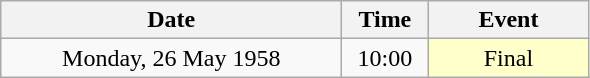<table class = "wikitable" style="text-align:center;">
<tr>
<th width=220>Date</th>
<th width=50>Time</th>
<th width=100>Event</th>
</tr>
<tr>
<td>Monday, 26 May 1958</td>
<td>10:00</td>
<td bgcolor=ffffcc>Final</td>
</tr>
</table>
